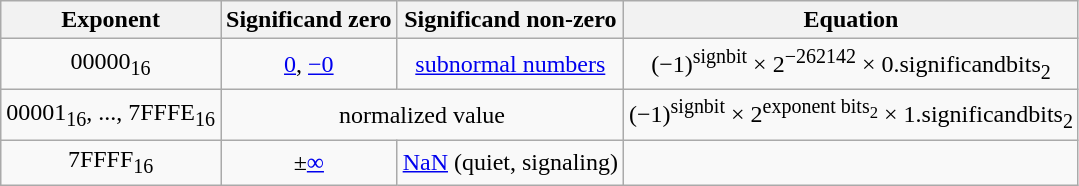<table class="wikitable" style="text-align:center">
<tr>
<th>Exponent</th>
<th>Significand zero</th>
<th>Significand non-zero</th>
<th>Equation</th>
</tr>
<tr>
<td>00000<sub>16</sub></td>
<td><a href='#'>0</a>, <a href='#'>−0</a></td>
<td><a href='#'>subnormal numbers</a></td>
<td>(−1)<sup>signbit</sup> × 2<sup>−262142</sup> × 0.significandbits<sub>2</sub></td>
</tr>
<tr>
<td>00001<sub>16</sub>, ..., 7FFFE<sub>16</sub></td>
<td colspan=2>normalized value</td>
<td>(−1)<sup>signbit</sup> × 2<sup>exponent bits<sub>2</sub></sup> × 1.significandbits<sub>2</sub></td>
</tr>
<tr>
<td>7FFFF<sub>16</sub></td>
<td>±<a href='#'>∞</a></td>
<td><a href='#'>NaN</a> (quiet, signaling)</td>
</tr>
</table>
